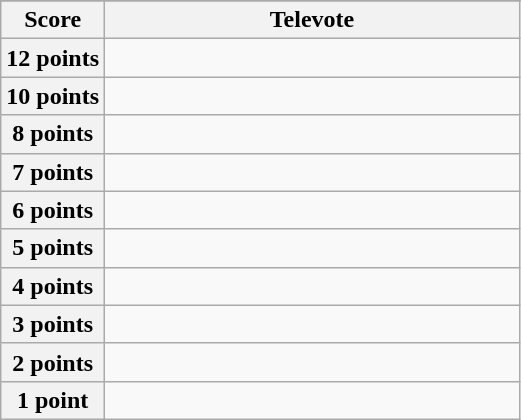<table class="wikitable">
<tr>
</tr>
<tr>
<th scope="col" width="20%">Score</th>
<th scope="col" width="80%">Televote</th>
</tr>
<tr>
<th scope="row">12 points</th>
<td></td>
</tr>
<tr>
<th scope="row">10 points</th>
<td></td>
</tr>
<tr>
<th scope="row">8 points</th>
<td></td>
</tr>
<tr>
<th scope="row">7 points</th>
<td></td>
</tr>
<tr>
<th scope="row">6 points</th>
<td></td>
</tr>
<tr>
<th scope="row">5 points</th>
<td></td>
</tr>
<tr>
<th scope="row">4 points</th>
<td></td>
</tr>
<tr>
<th scope="row">3 points</th>
<td></td>
</tr>
<tr>
<th scope="row">2 points</th>
<td></td>
</tr>
<tr>
<th scope="row">1 point</th>
<td></td>
</tr>
</table>
